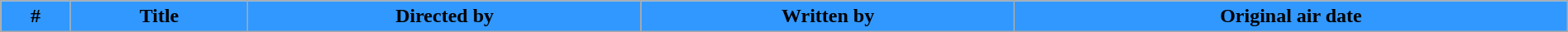<table class="wikitable plainrowheaders" width=100%>
<tr>
<th style="background-color: #3198FF;">#</th>
<th style="background-color: #3198FF;">Title</th>
<th style="background-color: #3198FF;">Directed by</th>
<th style="background-color: #3198FF;">Written by</th>
<th style="background-color: #3198FF;">Original air date<br>















</th>
</tr>
</table>
